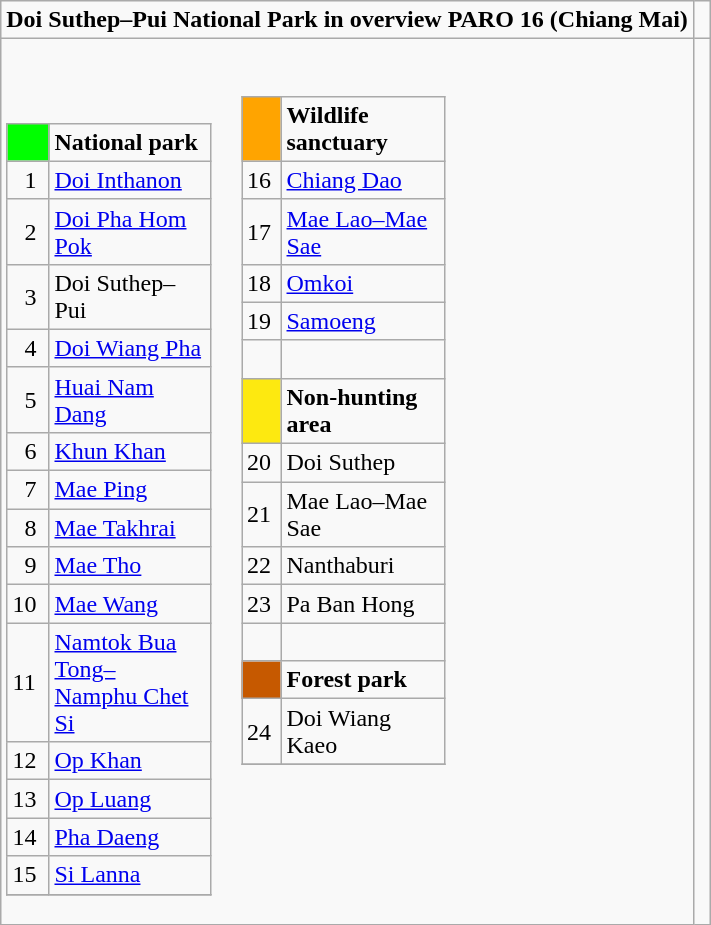<table role="presentation" class="wikitable mw-collapsible mw-collapsed">
<tr>
<td><strong>Doi Suthep–Pui National Park in overview PARO 16 (Chiang Mai)</strong></td>
<td> </td>
</tr>
<tr>
<td><br><table class= "wikitable" style= "width:30%; display:inline-table;">
<tr>
<td style="width:3%; background:#00FF00;"> </td>
<td style="width:27%;"><strong>National park</strong></td>
</tr>
<tr>
<td>  1</td>
<td><a href='#'>Doi Inthanon</a></td>
</tr>
<tr>
<td>  2</td>
<td><a href='#'>Doi Pha Hom Pok</a></td>
</tr>
<tr>
<td>  3</td>
<td>Doi Suthep–Pui</td>
</tr>
<tr>
<td>  4</td>
<td><a href='#'>Doi Wiang Pha</a></td>
</tr>
<tr>
<td>  5</td>
<td><a href='#'>Huai Nam Dang</a></td>
</tr>
<tr>
<td>  6</td>
<td><a href='#'>Khun Khan</a></td>
</tr>
<tr>
<td>  7</td>
<td><a href='#'>Mae Ping</a></td>
</tr>
<tr>
<td>  8</td>
<td><a href='#'>Mae Takhrai</a></td>
</tr>
<tr>
<td>  9</td>
<td><a href='#'>Mae Tho</a></td>
</tr>
<tr>
<td>10</td>
<td><a href='#'>Mae Wang</a></td>
</tr>
<tr>
<td>11</td>
<td><a href='#'>Namtok Bua Tong–<br>Namphu Chet Si</a></td>
</tr>
<tr>
<td>12</td>
<td><a href='#'>Op Khan</a></td>
</tr>
<tr>
<td>13</td>
<td><a href='#'>Op Luang</a></td>
</tr>
<tr>
<td>14</td>
<td><a href='#'>Pha Daeng</a></td>
</tr>
<tr>
<td>15</td>
<td><a href='#'>Si Lanna</a></td>
</tr>
<tr>
</tr>
</table>
<table class= "wikitable" style= "width:30%; display:inline-table;">
<tr>
<td style="width:3%; background:#FFA400;"> </td>
<td style="width:27%;"><strong>Wildlife sanctuary</strong></td>
</tr>
<tr>
<td>16</td>
<td><a href='#'>Chiang Dao</a></td>
</tr>
<tr>
<td>17</td>
<td><a href='#'>Mae Lao–Mae Sae</a></td>
</tr>
<tr>
<td>18</td>
<td><a href='#'>Omkoi</a></td>
</tr>
<tr>
<td>19</td>
<td><a href='#'>Samoeng</a></td>
</tr>
<tr>
<td>  </td>
</tr>
<tr>
<td style="width:3%; background:#FDE910;"> </td>
<td style="width:30%;"><strong>Non-hunting area</strong></td>
</tr>
<tr>
<td>20</td>
<td>Doi Suthep</td>
</tr>
<tr>
<td>21</td>
<td>Mae Lao–Mae Sae</td>
</tr>
<tr>
<td>22</td>
<td>Nanthaburi</td>
</tr>
<tr>
<td>23</td>
<td>Pa Ban Hong</td>
</tr>
<tr>
<td>  </td>
</tr>
<tr>
<td style="width:3%; background:#C65900;"> </td>
<td><strong>Forest park</strong></td>
</tr>
<tr>
<td>24</td>
<td>Doi Wiang Kaeo</td>
</tr>
<tr>
</tr>
</table>
</td>
</tr>
</table>
